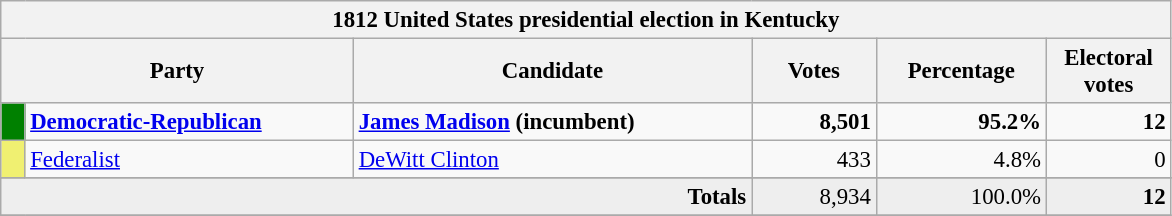<table class="wikitable" style="font-size: 95%;">
<tr>
<th colspan="6">1812 United States presidential election in Kentucky</th>
</tr>
<tr>
<th colspan="2" style="width: 15em">Party</th>
<th style="width: 17em">Candidate</th>
<th style="width: 5em">Votes</th>
<th style="width: 7em">Percentage</th>
<th style="width: 5em">Electoral votes</th>
</tr>
<tr>
<th style="background-color:#008000; width: 3px"></th>
<td style="width: 130px"><strong><a href='#'>Democratic-Republican</a></strong></td>
<td><strong><a href='#'>James Madison</a> (incumbent)</strong></td>
<td align="right"><strong>8,501</strong></td>
<td align="right"><strong>95.2%</strong></td>
<td align="right"><strong>12</strong></td>
</tr>
<tr>
<th style="background-color:#F0F071; width: 3px"></th>
<td style="width: 130px"><a href='#'>Federalist</a></td>
<td><a href='#'>DeWitt Clinton</a></td>
<td align="right">433</td>
<td align="right">4.8%</td>
<td align="right">0</td>
</tr>
<tr>
</tr>
<tr bgcolor="#EEEEEE">
<td colspan="3" align="right"><strong>Totals</strong></td>
<td align="right">8,934</td>
<td align="right">100.0%</td>
<td align="right"><strong>12</strong></td>
</tr>
<tr>
</tr>
</table>
